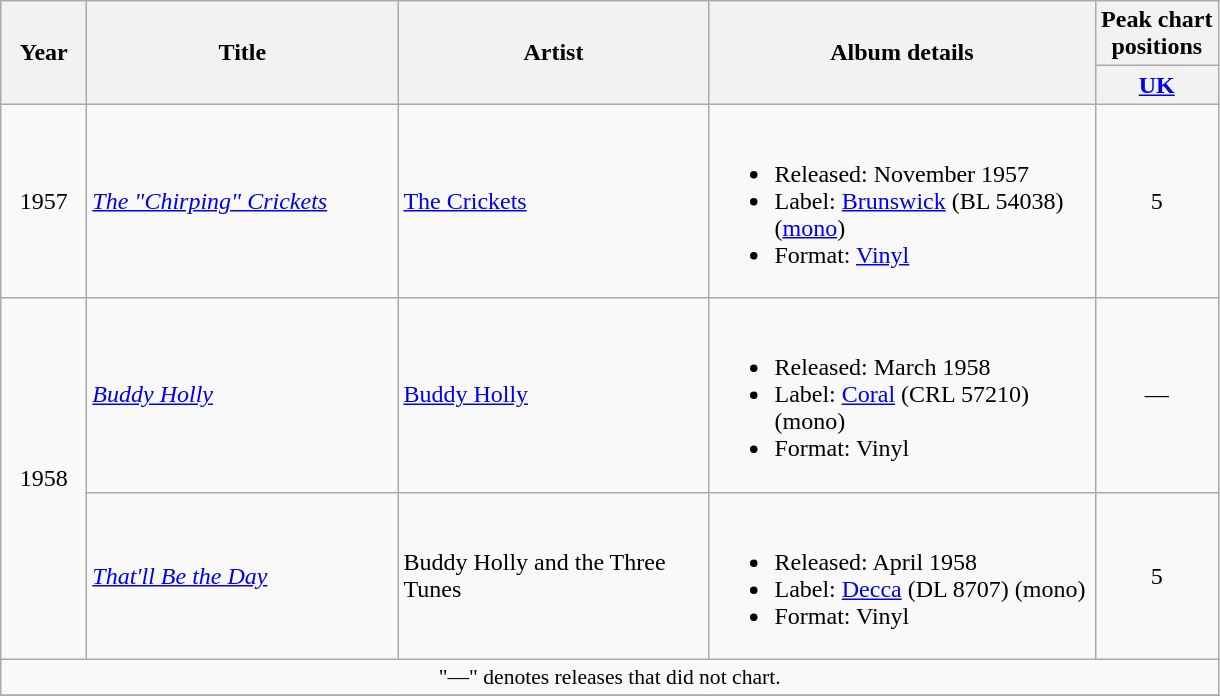<table class="wikitable">
<tr>
<th width="50" rowspan="2">Year</th>
<th width="200" rowspan="2">Title</th>
<th width="200" rowspan="2">Artist</th>
<th width="250" rowspan="2">Album details</th>
<th width="75" colspan="1">Peak chart<br>positions</th>
</tr>
<tr>
<th><a href='#'>UK</a><br></th>
</tr>
<tr>
<td align="center">1957</td>
<td><em><a href='#'>The "Chirping" Crickets</a></em></td>
<td><a href='#'>The Crickets</a></td>
<td><br><ul><li>Released: November 1957</li><li>Label: <a href='#'>Brunswick</a> (BL 54038) (<a href='#'>mono</a>)</li><li>Format: <a href='#'>Vinyl</a></li></ul></td>
<td align="center">5</td>
</tr>
<tr>
<td align="center" rowspan="2">1958</td>
<td><em><a href='#'>Buddy Holly</a></em></td>
<td><a href='#'>Buddy Holly</a></td>
<td><br><ul><li>Released: March 1958</li><li>Label: <a href='#'>Coral</a> (CRL 57210) (mono)</li><li>Format: Vinyl</li></ul></td>
<td align="center">—</td>
</tr>
<tr>
<td><em><a href='#'>That'll Be the Day</a></em></td>
<td>Buddy Holly and the Three Tunes</td>
<td><br><ul><li>Released: April 1958</li><li>Label: <a href='#'>Decca</a> (DL 8707) (mono)</li><li>Format: Vinyl</li></ul></td>
<td align="center">5</td>
</tr>
<tr>
<td align="center" colspan="5" style="font-size:90%">"—" denotes releases that did not chart.</td>
</tr>
<tr>
</tr>
</table>
